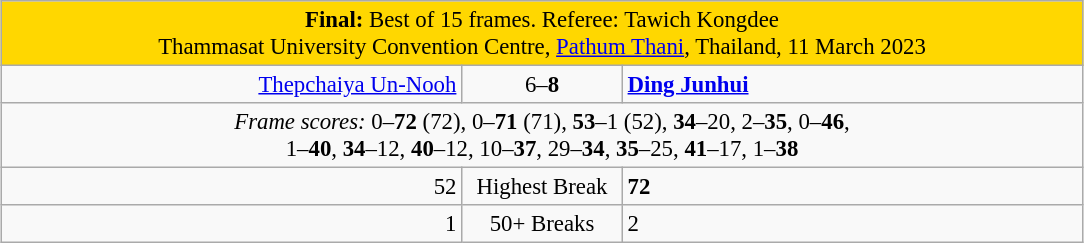<table class="wikitable" style="font-size: 95%; margin: 1em auto 1em auto;">
<tr>
<td colspan="3" align="center" bgcolor="#ffd700"><strong>Final:</strong> Best of 15 frames. Referee: Tawich Kongdee<br> Thammasat University Convention Centre, <a href='#'>Pathum Thani</a>, Thailand, 11 March 2023</td>
</tr>
<tr>
<td width="300" align="right"><a href='#'>Thepchaiya Un-Nooh</a><br></td>
<td width="100" align="center">6–<strong>8</strong></td>
<td width="300"><strong><a href='#'>Ding Junhui</a></strong><br></td>
</tr>
<tr>
<td colspan="3" align="center" style="font-size: 100%"><em>Frame scores:</em> 0–<strong>72</strong> (72), 0–<strong>71</strong> (71), <strong>53</strong>–1 (52), <strong>34</strong>–20, 2–<strong>35</strong>, 0–<strong>46</strong>, <br>1–<strong>40</strong>, <strong>34</strong>–12, <strong>40</strong>–12, 10–<strong>37</strong>, 29–<strong>34</strong>, <strong>35</strong>–25, <strong>41</strong>–17, 1–<strong>38</strong></td>
</tr>
<tr>
<td align="right">52</td>
<td align="center">Highest Break</td>
<td><strong>72</strong></td>
</tr>
<tr>
<td align="right">1</td>
<td align="center">50+ Breaks</td>
<td>2</td>
</tr>
</table>
